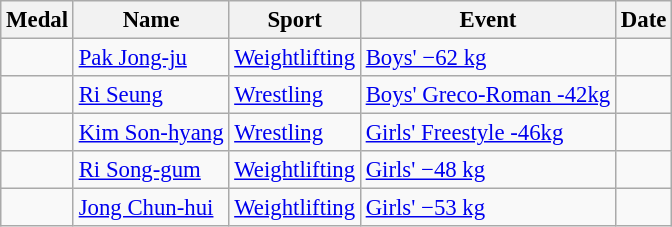<table class="wikitable sortable" style="font-size: 95%;">
<tr>
<th>Medal</th>
<th>Name</th>
<th>Sport</th>
<th>Event</th>
<th>Date</th>
</tr>
<tr>
<td></td>
<td><a href='#'>Pak Jong-ju</a></td>
<td><a href='#'>Weightlifting</a></td>
<td><a href='#'>Boys' −62 kg</a></td>
<td></td>
</tr>
<tr>
<td></td>
<td><a href='#'>Ri Seung</a></td>
<td><a href='#'>Wrestling</a></td>
<td><a href='#'>Boys' Greco-Roman -42kg</a></td>
<td></td>
</tr>
<tr>
<td></td>
<td><a href='#'>Kim Son-hyang</a></td>
<td><a href='#'>Wrestling</a></td>
<td><a href='#'>Girls' Freestyle -46kg</a></td>
<td></td>
</tr>
<tr>
<td></td>
<td><a href='#'>Ri Song-gum</a></td>
<td><a href='#'>Weightlifting</a></td>
<td><a href='#'>Girls' −48 kg</a></td>
<td></td>
</tr>
<tr>
<td></td>
<td><a href='#'>Jong Chun-hui</a></td>
<td><a href='#'>Weightlifting</a></td>
<td><a href='#'>Girls' −53 kg</a></td>
<td></td>
</tr>
</table>
